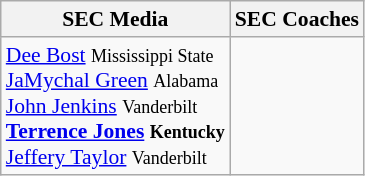<table class="wikitable" style="white-space:nowrap; font-size:90%;">
<tr>
<th>SEC Media</th>
<th>SEC Coaches</th>
</tr>
<tr>
<td><a href='#'>Dee Bost</a> <small>Mississippi State</small><br><a href='#'>JaMychal Green</a> <small>Alabama</small><br><a href='#'>John Jenkins</a> <small>Vanderbilt</small><br><strong><a href='#'>Terrence Jones</a> <small>Kentucky</small></strong><br><a href='#'>Jeffery Taylor</a> <small>Vanderbilt</small></td>
<td></td>
</tr>
</table>
